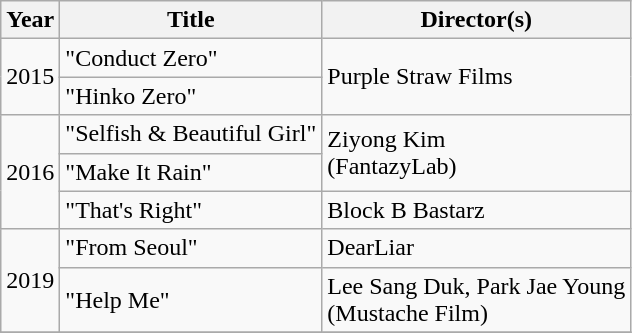<table class="wikitable">
<tr>
<th>Year</th>
<th>Title</th>
<th>Director(s)</th>
</tr>
<tr>
<td rowspan=2>2015</td>
<td>"Conduct Zero"</td>
<td rowspan=2>Purple Straw Films</td>
</tr>
<tr>
<td>"Hinko Zero"</td>
</tr>
<tr>
<td rowspan=3>2016</td>
<td>"Selfish & Beautiful Girl"</td>
<td rowspan=2>Ziyong Kim<br>(FantazyLab)</td>
</tr>
<tr>
<td>"Make It Rain"</td>
</tr>
<tr>
<td>"That's Right"</td>
<td>Block B Bastarz</td>
</tr>
<tr>
<td rowspan=2>2019</td>
<td>"From Seoul"</td>
<td>DearLiar</td>
</tr>
<tr>
<td>"Help Me"</td>
<td>Lee Sang Duk, Park Jae Young<br>(Mustache Film)</td>
</tr>
<tr>
</tr>
</table>
